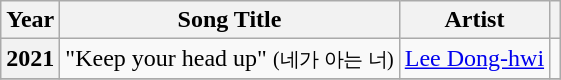<table class="wikitable sortable plainrowheaders">
<tr>
<th scope="col">Year</th>
<th scope="col">Song Title</th>
<th scope="col">Artist</th>
<th scope="col" class="unsortable"></th>
</tr>
<tr>
<th scope="row">2021</th>
<td>"Keep your head up" <small>(네가 아는 너)</small></td>
<td><a href='#'>Lee Dong-hwi</a></td>
<td></td>
</tr>
<tr>
</tr>
</table>
